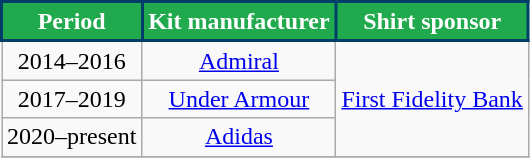<table class="wikitable" style="text-align: center">
<tr>
<th style="background:#20AA4D; color:#FFFFFF; border:2px solid #003E6A;">Period</th>
<th style="background:#20AA4D; color:#FFFFFF; border:2px solid #003E6A;">Kit manufacturer</th>
<th style="background:#20AA4D; color:#FFFFFF; border:2px solid #003E6A;">Shirt sponsor</th>
</tr>
<tr>
<td>2014–2016</td>
<td> <a href='#'>Admiral</a></td>
<td rowspan="3"><a href='#'>First Fidelity Bank</a></td>
</tr>
<tr>
<td>2017–2019</td>
<td> <a href='#'>Under Armour</a></td>
</tr>
<tr>
<td>2020–present</td>
<td> <a href='#'>Adidas</a></td>
</tr>
<tr>
</tr>
</table>
